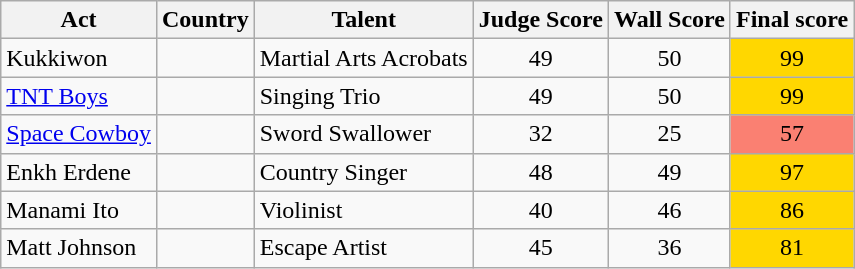<table class="wikitable">
<tr>
<th>Act</th>
<th>Country</th>
<th>Talent</th>
<th>Judge Score</th>
<th>Wall Score</th>
<th>Final score</th>
</tr>
<tr>
<td>Kukkiwon</td>
<td></td>
<td>Martial Arts Acrobats</td>
<td align=center>49</td>
<td align=center>50</td>
<td align=center bgcolor="gold">99</td>
</tr>
<tr>
<td><a href='#'>TNT Boys</a></td>
<td></td>
<td>Singing Trio</td>
<td align=center>49</td>
<td align=center>50</td>
<td align=center bgcolor="gold">99</td>
</tr>
<tr>
<td><a href='#'>Space Cowboy</a></td>
<td></td>
<td>Sword Swallower</td>
<td align=center>32</td>
<td align=center>25</td>
<td align=center bgcolor="salmon">57</td>
</tr>
<tr>
<td>Enkh Erdene</td>
<td></td>
<td>Country Singer</td>
<td align=center>48</td>
<td align=center>49</td>
<td align=center bgcolor="gold">97</td>
</tr>
<tr>
<td>Manami Ito</td>
<td></td>
<td>Violinist</td>
<td align=center>40</td>
<td align=center>46</td>
<td align=center bgcolor="gold">86</td>
</tr>
<tr>
<td>Matt Johnson</td>
<td></td>
<td>Escape Artist</td>
<td align=center>45</td>
<td align=center>36</td>
<td align=center bgcolor="gold">81</td>
</tr>
</table>
